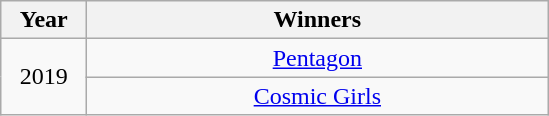<table class="wikitable" style="text-align: center">
<tr>
<th width="50">Year</th>
<th width="300">Winners</th>
</tr>
<tr>
<td rowspan=2>2019</td>
<td><a href='#'>Pentagon</a></td>
</tr>
<tr>
<td><a href='#'>Cosmic Girls</a></td>
</tr>
</table>
